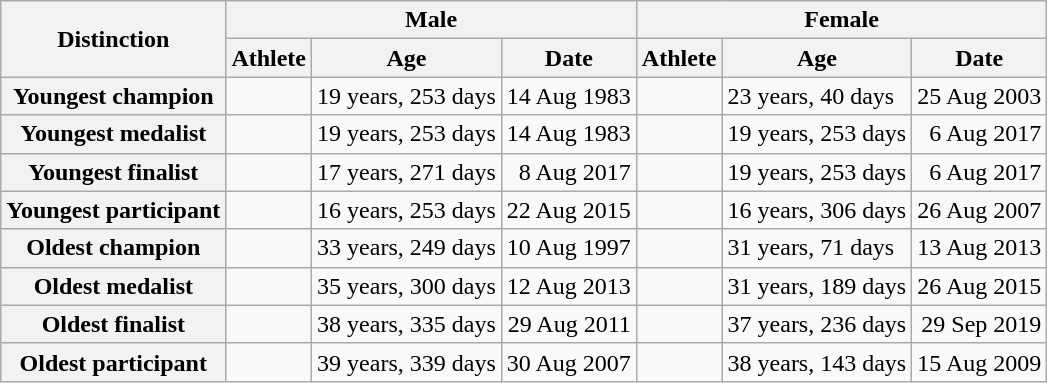<table class="wikitable" style="text-align:center">
<tr>
<th rowspan=2>Distinction</th>
<th colspan=3>Male</th>
<th colspan=3>Female</th>
</tr>
<tr>
<th>Athlete</th>
<th>Age</th>
<th>Date</th>
<th>Athlete</th>
<th>Age</th>
<th>Date</th>
</tr>
<tr>
<th>Youngest champion</th>
<td align=left></td>
<td align=left>19 years, 253 days</td>
<td align=right>14 Aug 1983</td>
<td align=left></td>
<td align=left>23 years, 40 days</td>
<td align=right>25 Aug 2003</td>
</tr>
<tr>
<th>Youngest medalist</th>
<td align=left></td>
<td align=left>19 years, 253 days</td>
<td align=right>14 Aug 1983</td>
<td align=left></td>
<td align="left">19 years, 253 days</td>
<td align="right">6 Aug 2017</td>
</tr>
<tr>
<th>Youngest finalist</th>
<td align=left></td>
<td align=left>17 years, 271 days</td>
<td align=right>8 Aug 2017</td>
<td align=left></td>
<td align=left>19 years, 253 days</td>
<td align=right>6 Aug 2017</td>
</tr>
<tr>
<th>Youngest participant</th>
<td align="left"></td>
<td align="left">16 years, 253 days</td>
<td align="right">22 Aug 2015</td>
<td align="left"></td>
<td align="left">16 years, 306 days</td>
<td align="right">26 Aug 2007</td>
</tr>
<tr>
<th>Oldest champion</th>
<td align=left></td>
<td align=left>33 years, 249 days</td>
<td align=right>10 Aug 1997</td>
<td align=left></td>
<td align=left>31 years, 71 days</td>
<td align=right>13 Aug 2013</td>
</tr>
<tr>
<th>Oldest medalist</th>
<td align=left></td>
<td align=left>35 years, 300 days</td>
<td align=right>12 Aug 2013</td>
<td align=left></td>
<td align="left">31 years, 189 days</td>
<td align=right>26 Aug 2015</td>
</tr>
<tr>
<th>Oldest finalist</th>
<td align=left></td>
<td align=left>38 years, 335 days</td>
<td align=right>29 Aug 2011</td>
<td align=left></td>
<td align=left>37 years, 236 days</td>
<td align=right>29 Sep 2019</td>
</tr>
<tr>
<th>Oldest participant</th>
<td align=left></td>
<td align=left>39 years, 339 days</td>
<td align=right>30 Aug 2007</td>
<td align=left></td>
<td align=left>38 years, 143 days</td>
<td align=right>15 Aug 2009</td>
</tr>
</table>
